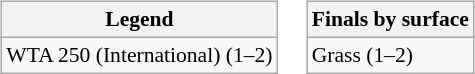<table>
<tr valign=top>
<td><br><table class="sortable wikitable" style=font-size:90%>
<tr>
<th>Legend</th>
</tr>
<tr>
<td>WTA 250 (International) (1–2)</td>
</tr>
</table>
</td>
<td><br><table class="sortable wikitable" style=font-size:90%>
<tr>
<th>Finals by surface</th>
</tr>
<tr>
<td>Grass (1–2)</td>
</tr>
</table>
</td>
</tr>
</table>
